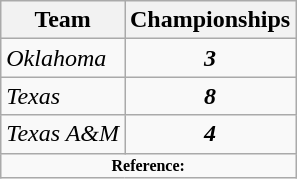<table class="wikitable sortable">
<tr>
<th scope="col">Team</th>
<th scope="col">Championships</th>
</tr>
<tr>
<td><em>Oklahoma</em></td>
<td style="text-align: center;"><strong><em>3</em></strong></td>
</tr>
<tr>
<td><em>Texas</em></td>
<td style="text-align: center;"><strong><em>8</em></strong></td>
</tr>
<tr>
<td><em>Texas A&M</em></td>
<td style="text-align: center;"><strong><em>4</em></strong></td>
</tr>
<tr>
<td colspan="4"  style="font-size:8pt; text-align:center;"><strong>Reference:</strong></td>
</tr>
</table>
